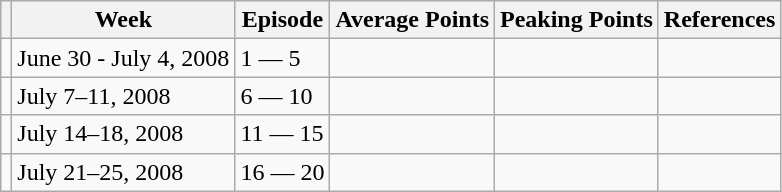<table class="wikitable">
<tr>
<th></th>
<th>Week</th>
<th>Episode</th>
<th>Average Points</th>
<th>Peaking Points</th>
<th>References</th>
</tr>
<tr>
<td></td>
<td>June 30 - July 4, 2008</td>
<td>1 — 5</td>
<td></td>
<td></td>
<td></td>
</tr>
<tr>
<td></td>
<td>July 7–11, 2008</td>
<td>6 — 10</td>
<td></td>
<td></td>
<td></td>
</tr>
<tr>
<td></td>
<td>July 14–18, 2008</td>
<td>11 — 15</td>
<td></td>
<td></td>
<td></td>
</tr>
<tr>
<td></td>
<td>July 21–25, 2008</td>
<td>16 — 20</td>
<td></td>
<td></td>
<td></td>
</tr>
</table>
